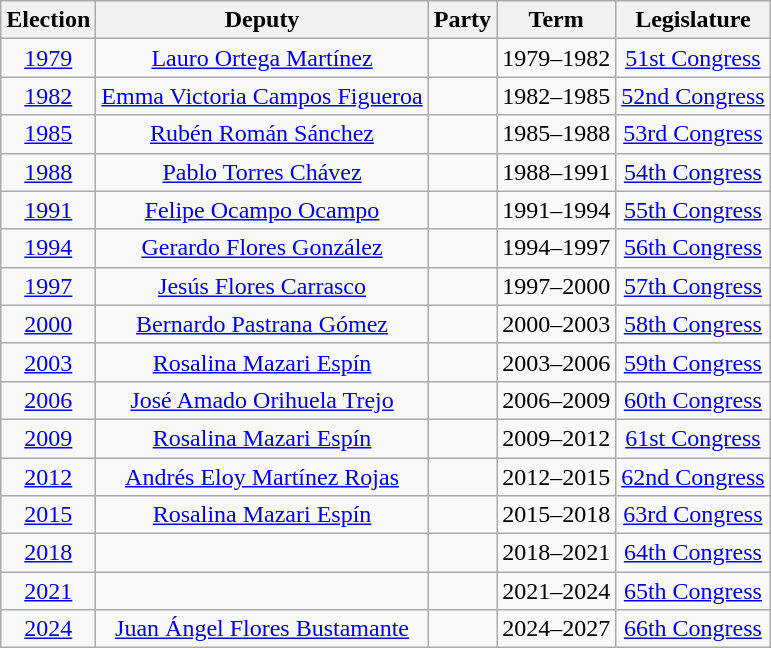<table class="wikitable" style="text-align: center">
<tr>
<th>Election</th>
<th>Deputy</th>
<th>Party</th>
<th>Term</th>
<th>Legislature</th>
</tr>
<tr>
<td><a href='#'>1979</a></td>
<td><a href='#'>Lauro Ortega Martínez</a></td>
<td></td>
<td>1979–1982</td>
<td><a href='#'>51st Congress</a></td>
</tr>
<tr>
<td><a href='#'>1982</a></td>
<td><a href='#'>Emma Victoria Campos Figueroa</a></td>
<td></td>
<td>1982–1985</td>
<td><a href='#'>52nd Congress</a></td>
</tr>
<tr>
<td><a href='#'>1985</a></td>
<td><a href='#'>Rubén Román Sánchez</a></td>
<td></td>
<td>1985–1988</td>
<td><a href='#'>53rd Congress</a></td>
</tr>
<tr>
<td><a href='#'>1988</a></td>
<td><a href='#'>Pablo Torres Chávez</a></td>
<td></td>
<td>1988–1991</td>
<td><a href='#'>54th Congress</a></td>
</tr>
<tr>
<td><a href='#'>1991</a></td>
<td><a href='#'>Felipe Ocampo Ocampo</a></td>
<td></td>
<td>1991–1994</td>
<td><a href='#'>55th Congress</a></td>
</tr>
<tr>
<td><a href='#'>1994</a></td>
<td><a href='#'>Gerardo Flores González</a></td>
<td></td>
<td>1994–1997</td>
<td><a href='#'>56th Congress</a></td>
</tr>
<tr>
<td><a href='#'>1997</a></td>
<td><a href='#'>Jesús Flores Carrasco</a></td>
<td></td>
<td>1997–2000</td>
<td><a href='#'>57th Congress</a></td>
</tr>
<tr>
<td><a href='#'>2000</a></td>
<td><a href='#'>Bernardo Pastrana Gómez</a></td>
<td></td>
<td>2000–2003</td>
<td><a href='#'>58th Congress</a></td>
</tr>
<tr>
<td><a href='#'>2003</a></td>
<td><a href='#'>Rosalina Mazari Espín</a></td>
<td></td>
<td>2003–2006</td>
<td><a href='#'>59th Congress</a></td>
</tr>
<tr>
<td><a href='#'>2006</a></td>
<td><a href='#'>José Amado Orihuela Trejo</a></td>
<td></td>
<td>2006–2009</td>
<td><a href='#'>60th Congress</a></td>
</tr>
<tr>
<td><a href='#'>2009</a></td>
<td><a href='#'>Rosalina Mazari Espín</a></td>
<td></td>
<td>2009–2012</td>
<td><a href='#'>61st Congress</a></td>
</tr>
<tr>
<td><a href='#'>2012</a></td>
<td><a href='#'>Andrés Eloy Martínez Rojas</a></td>
<td></td>
<td>2012–2015</td>
<td><a href='#'>62nd Congress</a></td>
</tr>
<tr>
<td><a href='#'>2015</a></td>
<td><a href='#'>Rosalina Mazari Espín</a></td>
<td></td>
<td>2015–2018</td>
<td><a href='#'>63rd Congress</a></td>
</tr>
<tr>
<td><a href='#'>2018</a></td>
<td></td>
<td></td>
<td>2018–2021</td>
<td><a href='#'>64th Congress</a></td>
</tr>
<tr>
<td><a href='#'>2021</a></td>
<td></td>
<td></td>
<td>2021–2024</td>
<td><a href='#'>65th Congress</a></td>
</tr>
<tr>
<td><a href='#'>2024</a></td>
<td><a href='#'>Juan Ángel Flores Bustamante</a></td>
<td></td>
<td>2024–2027</td>
<td><a href='#'>66th Congress</a></td>
</tr>
</table>
